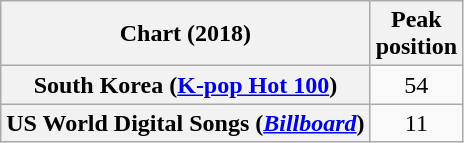<table class="wikitable sortable plainrowheaders" style="text-align:center;">
<tr>
<th scope="col">Chart (2018)</th>
<th scope="col">Peak<br>position</th>
</tr>
<tr>
<th scope="row">South Korea (<a href='#'>K-pop Hot 100</a>)</th>
<td>54</td>
</tr>
<tr>
<th scope="row">US World Digital Songs (<a href='#'><em>Billboard</em></a>)</th>
<td>11</td>
</tr>
</table>
